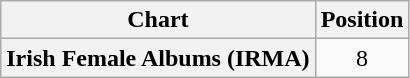<table class="wikitable plainrowheaders" style="text-align:center">
<tr>
<th scope="col">Chart</th>
<th scope="col">Position</th>
</tr>
<tr>
<th scope="row">Irish Female Albums (IRMA)</th>
<td>8</td>
</tr>
</table>
